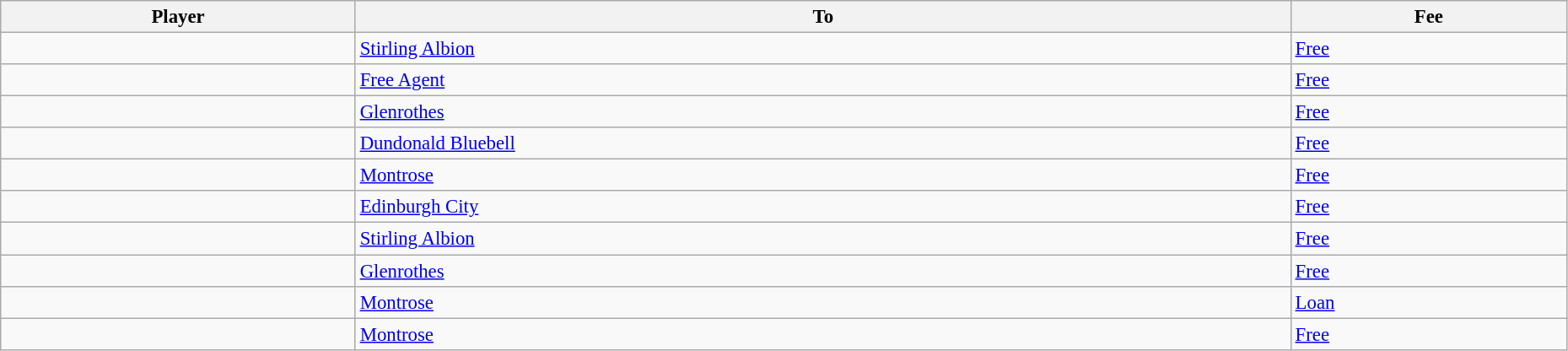<table class="wikitable" style="text-align:center; font-size:95%;width:98%; text-align:left">
<tr>
<th>Player</th>
<th>To</th>
<th>Fee</th>
</tr>
<tr>
<td> </td>
<td> <a href='#'>Stirling Albion</a></td>
<td><a href='#'>Free</a></td>
</tr>
<tr>
<td> </td>
<td><a href='#'>Free Agent</a></td>
<td><a href='#'>Free</a></td>
</tr>
<tr>
<td> </td>
<td> <a href='#'>Glenrothes</a></td>
<td><a href='#'>Free</a></td>
</tr>
<tr>
<td> </td>
<td> <a href='#'>Dundonald Bluebell</a></td>
<td><a href='#'>Free</a></td>
</tr>
<tr>
<td> </td>
<td> <a href='#'>Montrose</a></td>
<td><a href='#'>Free</a></td>
</tr>
<tr>
<td> </td>
<td> <a href='#'>Edinburgh City</a></td>
<td><a href='#'>Free</a></td>
</tr>
<tr>
<td> </td>
<td> <a href='#'>Stirling Albion</a></td>
<td><a href='#'>Free</a></td>
</tr>
<tr>
<td> </td>
<td> <a href='#'>Glenrothes</a></td>
<td><a href='#'>Free</a></td>
</tr>
<tr>
<td> </td>
<td> <a href='#'>Montrose</a></td>
<td><a href='#'>Loan</a></td>
</tr>
<tr>
<td> </td>
<td> <a href='#'>Montrose</a></td>
<td><a href='#'>Free</a></td>
</tr>
</table>
